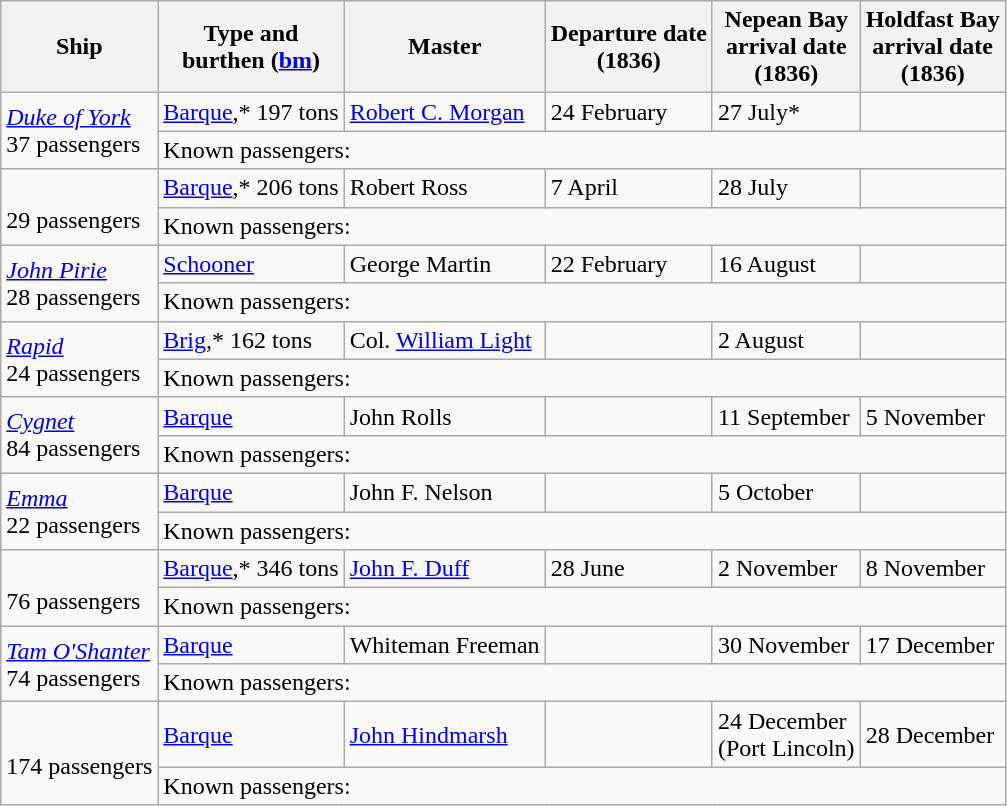<table class="wikitable">
<tr>
<th>Ship</th>
<th>Type and<br>burthen (<a href='#'>bm</a>)</th>
<th>Master</th>
<th>Departure date<br>(1836)</th>
<th>Nepean Bay<br>arrival date<br>(1836)</th>
<th>Holdfast Bay<br>arrival date<br>(1836)</th>
</tr>
<tr>
<td rowspan=2><a href='#'><em>Duke of York</em></a><br>37 passengers</td>
<td><a href='#'>Barque</a>,* 197 tons</td>
<td><a href='#'>Robert C. Morgan</a></td>
<td>24 February</td>
<td>27 July*</td>
<td></td>
</tr>
<tr>
<td colspan=5>Known passengers:<br></td>
</tr>
<tr>
<td rowspan=2><br>29 passengers</td>
<td><a href='#'>Barque</a>,* 206 tons</td>
<td>Robert Ross</td>
<td>7 April</td>
<td>28 July</td>
<td></td>
</tr>
<tr>
<td colspan=5>Known passengers:<br></td>
</tr>
<tr>
<td rowspan=2><a href='#'><em>John Pirie</em></a><br>28 passengers</td>
<td><a href='#'>Schooner</a></td>
<td>George Martin</td>
<td>22 February</td>
<td>16 August</td>
<td></td>
</tr>
<tr>
<td colspan=5>Known passengers:<br></td>
</tr>
<tr>
<td rowspan=2><a href='#'><em>Rapid</em></a><br>24 passengers</td>
<td><a href='#'>Brig</a>,* 162 tons</td>
<td>Col. <a href='#'>William Light</a></td>
<td></td>
<td>2 August</td>
<td></td>
</tr>
<tr>
<td colspan=5>Known passengers:<br></td>
</tr>
<tr>
<td rowspan=2><a href='#'><em>Cygnet</em></a><br>84 passengers</td>
<td><a href='#'>Barque</a></td>
<td>John Rolls</td>
<td></td>
<td>11 September</td>
<td>5 November</td>
</tr>
<tr>
<td colspan=5>Known passengers:<br></td>
</tr>
<tr>
<td rowspan=2><a href='#'><em>Emma</em></a><br>22 passengers</td>
<td><a href='#'>Barque</a></td>
<td>John F. Nelson</td>
<td></td>
<td>5 October</td>
<td></td>
</tr>
<tr>
<td colspan=5>Known passengers:<br></td>
</tr>
<tr>
<td rowspan=2><br>76 passengers</td>
<td><a href='#'>Barque</a>,* 346 tons</td>
<td><a href='#'>John F. Duff</a></td>
<td>28 June</td>
<td>2 November</td>
<td>8 November</td>
</tr>
<tr>
<td colspan=5>Known passengers:<br></td>
</tr>
<tr>
<td rowspan=2><a href='#'><em>Tam O'Shanter</em></a><br>74 passengers</td>
<td><a href='#'>Barque</a></td>
<td>Whiteman Freeman</td>
<td></td>
<td>30 November</td>
<td>17 December</td>
</tr>
<tr>
<td colspan=5>Known passengers:<br></td>
</tr>
<tr>
<td rowspan=2><br>174 passengers</td>
<td><a href='#'>Barque</a></td>
<td><a href='#'>John Hindmarsh</a></td>
<td></td>
<td>24 December<br>(Port Lincoln)</td>
<td>28 December</td>
</tr>
<tr>
<td colspan=5>Known passengers:<br></td>
</tr>
</table>
